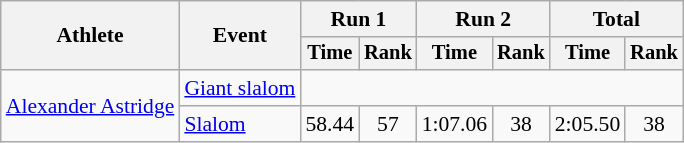<table class="wikitable" style="font-size:90%">
<tr>
<th rowspan=2>Athlete</th>
<th rowspan=2>Event</th>
<th colspan=2>Run 1</th>
<th colspan=2>Run 2</th>
<th colspan=2>Total</th>
</tr>
<tr style="font-size:95%">
<th>Time</th>
<th>Rank</th>
<th>Time</th>
<th>Rank</th>
<th>Time</th>
<th>Rank</th>
</tr>
<tr align=center>
<td align="left" rowspan="2"><a href='#'>Alexander Astridge</a></td>
<td align="left"><a href='#'>Giant slalom</a></td>
<td colspan=6></td>
</tr>
<tr align=center>
<td align="left"><a href='#'>Slalom</a></td>
<td>58.44</td>
<td>57</td>
<td>1:07.06</td>
<td>38</td>
<td>2:05.50</td>
<td>38</td>
</tr>
</table>
